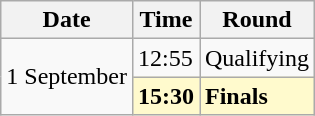<table class="wikitable">
<tr>
<th>Date</th>
<th>Time</th>
<th>Round</th>
</tr>
<tr>
<td rowspan=2>1 September</td>
<td>12:55</td>
<td>Qualifying</td>
</tr>
<tr style="background:lemonchiffon">
<td><strong>15:30</strong></td>
<td><strong>Finals</strong></td>
</tr>
</table>
